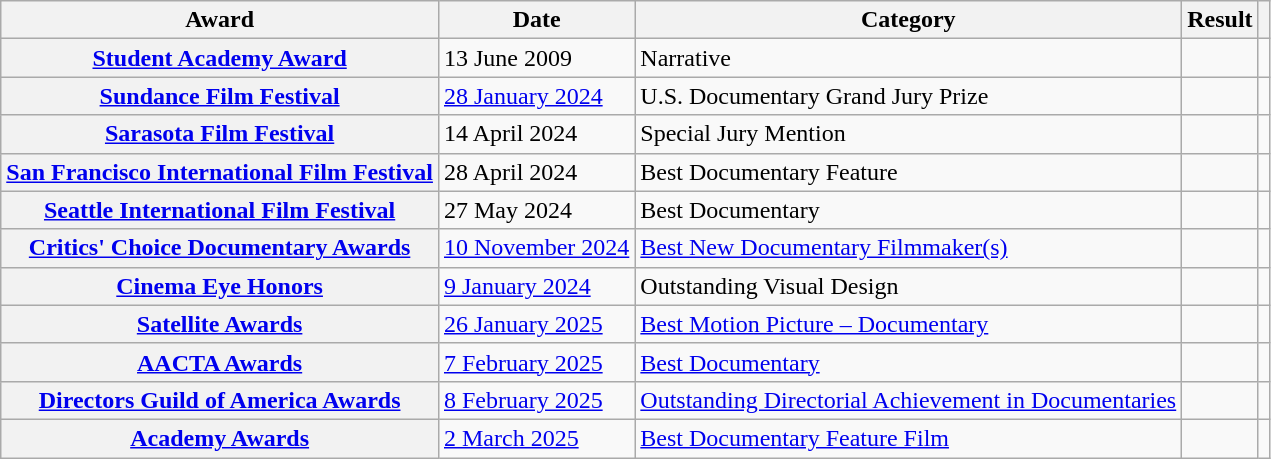<table class="wikitable sortable plainrowheaders">
<tr>
<th>Award</th>
<th>Date</th>
<th>Category</th>
<th>Result</th>
<th></th>
</tr>
<tr>
<th scope="row"><a href='#'>Student Academy Award</a></th>
<td>13 June 2009</td>
<td>Narrative</td>
<td></td>
<td></td>
</tr>
<tr>
<th scope="row"><a href='#'>Sundance Film Festival</a></th>
<td><a href='#'>28 January 2024</a></td>
<td>U.S. Documentary Grand Jury Prize</td>
<td></td>
<td align="center"></td>
</tr>
<tr>
<th scope="row"><a href='#'>Sarasota Film Festival</a></th>
<td>14 April 2024</td>
<td>Special Jury Mention</td>
<td></td>
<td align="center"></td>
</tr>
<tr>
<th scope="row"><a href='#'>San Francisco International Film Festival</a></th>
<td>28 April 2024</td>
<td>Best Documentary Feature</td>
<td></td>
<td align="center"></td>
</tr>
<tr>
<th scope="row"><a href='#'>Seattle International Film Festival</a></th>
<td>27 May 2024</td>
<td>Best Documentary</td>
<td></td>
<td align="center"></td>
</tr>
<tr>
<th scope="row"><a href='#'>Critics' Choice Documentary Awards</a></th>
<td><a href='#'>10 November 2024</a></td>
<td><a href='#'>Best New Documentary Filmmaker(s)</a></td>
<td></td>
<td align="center"></td>
</tr>
<tr>
<th scope="row"><a href='#'>Cinema Eye Honors</a></th>
<td><a href='#'>9 January 2024</a></td>
<td>Outstanding Visual Design</td>
<td></td>
<td></td>
</tr>
<tr>
<th scope="row"><a href='#'>Satellite Awards</a></th>
<td><a href='#'>26 January 2025</a></td>
<td><a href='#'>Best Motion Picture – Documentary</a></td>
<td></td>
<td></td>
</tr>
<tr>
<th scope="row"><a href='#'>AACTA Awards</a></th>
<td><a href='#'>7 February 2025</a></td>
<td><a href='#'>Best Documentary</a></td>
<td></td>
<td></td>
</tr>
<tr>
<th scope="row"><a href='#'>Directors Guild of America Awards</a></th>
<td><a href='#'>8 February 2025</a></td>
<td><a href='#'>Outstanding Directorial Achievement in Documentaries</a></td>
<td></td>
<td></td>
</tr>
<tr>
<th scope="row"><a href='#'>Academy Awards</a></th>
<td><a href='#'>2 March 2025</a></td>
<td><a href='#'>Best Documentary Feature Film</a></td>
<td></td>
<td></td>
</tr>
</table>
